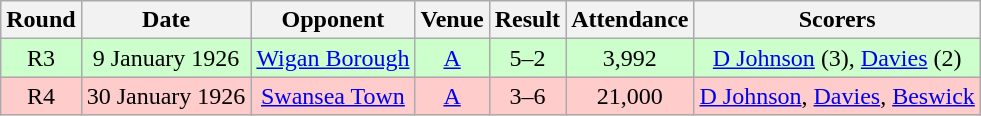<table class="wikitable" style="font-size:100%; text-align:center">
<tr>
<th>Round</th>
<th>Date</th>
<th>Opponent</th>
<th>Venue</th>
<th>Result</th>
<th>Attendance</th>
<th>Scorers</th>
</tr>
<tr style="background-color: #CCFFCC;">
<td>R3</td>
<td>9 January 1926</td>
<td><a href='#'>Wigan Borough</a></td>
<td><a href='#'>A</a></td>
<td>5–2</td>
<td>3,992</td>
<td><a href='#'>D Johnson</a> (3), <a href='#'>Davies</a> (2)</td>
</tr>
<tr style="background-color: #FFCCCC;">
<td>R4</td>
<td>30 January 1926</td>
<td><a href='#'>Swansea Town</a></td>
<td><a href='#'>A</a></td>
<td>3–6</td>
<td>21,000</td>
<td><a href='#'>D Johnson</a>, <a href='#'>Davies</a>, <a href='#'>Beswick</a></td>
</tr>
</table>
